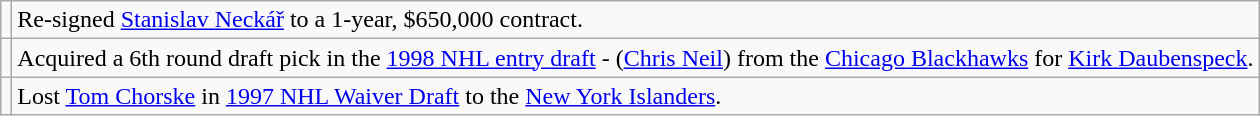<table class="wikitable">
<tr>
<td></td>
<td>Re-signed <a href='#'>Stanislav Neckář</a> to a 1-year, $650,000 contract.</td>
</tr>
<tr>
<td></td>
<td>Acquired a 6th round draft pick in the <a href='#'>1998 NHL entry draft</a> - (<a href='#'>Chris Neil</a>) from the <a href='#'>Chicago Blackhawks</a> for <a href='#'>Kirk Daubenspeck</a>.</td>
</tr>
<tr>
<td></td>
<td>Lost <a href='#'>Tom Chorske</a> in <a href='#'>1997 NHL Waiver Draft</a> to the <a href='#'>New York Islanders</a>.</td>
</tr>
</table>
